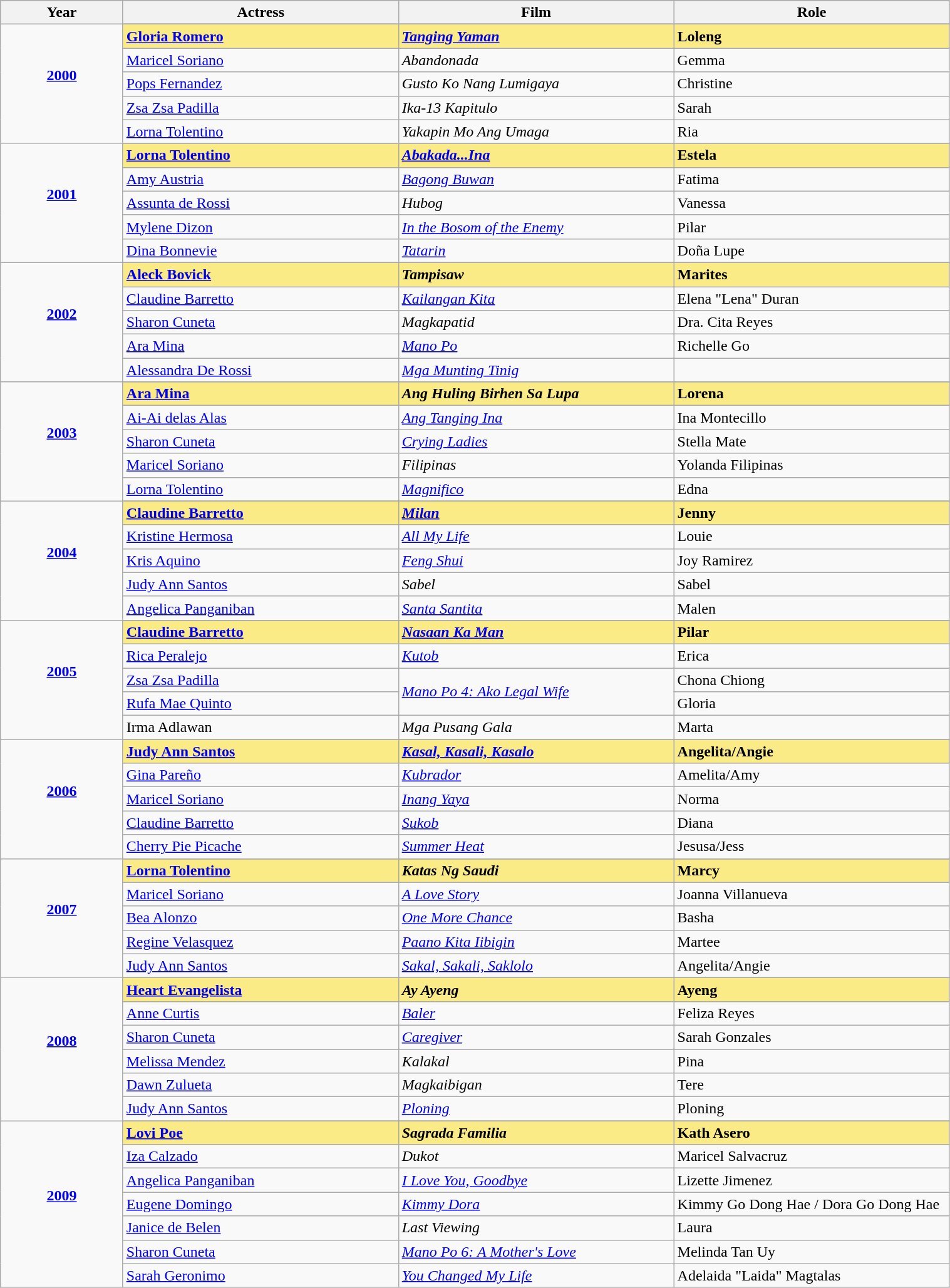<table class="wikitable" style="width:80%">
<tr bgcolor="#bebebe">
<th width="8%">Year</th>
<th width="18%">Actress</th>
<th width="18%">Film</th>
<th width="18%">Role</th>
</tr>
<tr>
<td rowspan=6 style="text-align:center"><strong><a href='#'>2000</a></strong><br> <br></td>
</tr>
<tr style="background:#FAEB86">
<td><strong><a href='#'>Gloria Romero</a></strong> </td>
<td><strong><em><a href='#'>Tanging Yaman</a></em></strong></td>
<td><strong>Loleng</strong></td>
</tr>
<tr>
<td><a href='#'>Maricel Soriano</a></td>
<td><em>Abandonada</em></td>
<td>Gemma</td>
</tr>
<tr>
<td><a href='#'>Pops Fernandez</a></td>
<td><em>Gusto Ko Nang Lumigaya</em></td>
<td>Christine</td>
</tr>
<tr>
<td><a href='#'>Zsa Zsa Padilla</a></td>
<td><em>Ika-13 Kapitulo</em></td>
<td>Sarah</td>
</tr>
<tr>
<td><a href='#'>Lorna Tolentino</a></td>
<td><em>Yakapin Mo Ang Umaga</em></td>
<td>Ria</td>
</tr>
<tr>
<td rowspan=6 style="text-align:center"><strong><a href='#'>2001</a></strong><br> <br></td>
</tr>
<tr style="background:#FAEB86">
<td><strong><a href='#'>Lorna Tolentino</a></strong> </td>
<td><strong><em><a href='#'>Abakada...Ina</a></em></strong></td>
<td><strong>Estela</strong></td>
</tr>
<tr>
<td><a href='#'>Amy Austria</a></td>
<td><em><a href='#'>Bagong Buwan</a></em></td>
<td>Fatima</td>
</tr>
<tr>
<td><a href='#'>Assunta de Rossi</a></td>
<td><em>Hubog</em></td>
<td>Vanessa</td>
</tr>
<tr>
<td><a href='#'>Mylene Dizon</a></td>
<td><em><a href='#'>In the Bosom of the Enemy</a></em></td>
<td>Pilar</td>
</tr>
<tr>
<td><a href='#'>Dina Bonnevie</a></td>
<td><em><a href='#'>Tatarin</a></em></td>
<td>Doña Lupe</td>
</tr>
<tr>
<td rowspan=6 style="text-align:center"><strong><a href='#'>2002</a></strong><br> <br></td>
</tr>
<tr style="background:#FAEB86">
<td><strong><a href='#'>Aleck Bovick</a></strong> </td>
<td><strong><em>Tampisaw</em></strong></td>
<td><strong>Marites</strong></td>
</tr>
<tr>
<td><a href='#'>Claudine Barretto</a></td>
<td><em><a href='#'>Kailangan Kita</a></em></td>
<td>Elena "Lena" Duran</td>
</tr>
<tr>
<td><a href='#'>Sharon Cuneta</a></td>
<td><em>Magkapatid</em></td>
<td>Dra. Cita Reyes</td>
</tr>
<tr>
<td><a href='#'>Ara Mina</a></td>
<td><em><a href='#'>Mano Po</a></em></td>
<td>Richelle Go</td>
</tr>
<tr>
<td><a href='#'>Alessandra De Rossi</a></td>
<td><em><a href='#'>Mga Munting Tinig</a></em></td>
<td></td>
</tr>
<tr>
<td rowspan=6 style="text-align:center"><strong><a href='#'>2003</a></strong><br> <br></td>
</tr>
<tr style="background:#FAEB86">
<td><strong><a href='#'>Ara Mina</a></strong> </td>
<td><strong><em>Ang Huling Birhen Sa Lupa</em></strong></td>
<td><strong>Lorena</strong></td>
</tr>
<tr>
<td><a href='#'>Ai-Ai delas Alas</a></td>
<td><em><a href='#'>Ang Tanging Ina</a></em></td>
<td>Ina Montecillo</td>
</tr>
<tr>
<td><a href='#'>Sharon Cuneta</a></td>
<td><em><a href='#'>Crying Ladies</a></em></td>
<td>Stella Mate</td>
</tr>
<tr>
<td><a href='#'>Maricel Soriano</a></td>
<td><em>Filipinas</em></td>
<td>Yolanda Filipinas</td>
</tr>
<tr>
<td><a href='#'>Lorna Tolentino</a></td>
<td><em><a href='#'>Magnifico</a></em></td>
<td>Edna</td>
</tr>
<tr>
<td rowspan=6 style="text-align:center"><strong><a href='#'>2004</a></strong><br> <br></td>
</tr>
<tr style="background:#FAEB86">
<td><strong><a href='#'>Claudine Barretto</a></strong> </td>
<td><strong><em><a href='#'>Milan</a></em></strong></td>
<td><strong>Jenny</strong></td>
</tr>
<tr>
<td><a href='#'>Kristine Hermosa</a></td>
<td><em><a href='#'>All My Life</a></em></td>
<td>Louie</td>
</tr>
<tr>
<td><a href='#'>Kris Aquino</a></td>
<td><em><a href='#'>Feng Shui</a></em></td>
<td>Joy Ramirez</td>
</tr>
<tr>
<td><a href='#'>Judy Ann Santos</a></td>
<td><em>Sabel</em></td>
<td>Sabel</td>
</tr>
<tr>
<td><a href='#'>Angelica Panganiban</a></td>
<td><em><a href='#'>Santa Santita</a></em></td>
<td>Malen</td>
</tr>
<tr>
<td rowspan=6 style="text-align:center"><strong><a href='#'>2005</a></strong><br> <br></td>
</tr>
<tr style="background:#FAEB86">
<td><strong><a href='#'>Claudine Barretto</a></strong> </td>
<td><strong><em><a href='#'>Nasaan Ka Man</a></em></strong></td>
<td><strong>Pilar</strong></td>
</tr>
<tr>
<td><a href='#'>Rica Peralejo</a></td>
<td><em><a href='#'>Kutob</a></em></td>
<td>Erica</td>
</tr>
<tr>
<td><a href='#'>Zsa Zsa Padilla</a></td>
<td rowspan=2><em><a href='#'>Mano Po 4: Ako Legal Wife</a></em></td>
<td>Chona Chiong</td>
</tr>
<tr>
<td><a href='#'>Rufa Mae Quinto</a></td>
<td>Gloria</td>
</tr>
<tr>
<td>Irma Adlawan</td>
<td><em>Mga Pusang Gala</em></td>
<td>Marta</td>
</tr>
<tr>
<td rowspan=6 style="text-align:center"><strong><a href='#'>2006</a></strong><br> <br></td>
</tr>
<tr style="background:#FAEB86">
<td><strong><a href='#'>Judy Ann Santos</a></strong> </td>
<td><strong><em><a href='#'>Kasal, Kasali, Kasalo</a></em></strong></td>
<td><strong>Angelita/Angie</strong></td>
</tr>
<tr>
<td><a href='#'>Gina Pareño</a></td>
<td><em><a href='#'>Kubrador</a></em></td>
<td>Amelita/Amy</td>
</tr>
<tr>
<td><a href='#'>Maricel Soriano</a></td>
<td><em><a href='#'>Inang Yaya</a></em></td>
<td>Norma</td>
</tr>
<tr>
<td><a href='#'>Claudine Barretto</a></td>
<td><em><a href='#'>Sukob</a></em></td>
<td>Diana</td>
</tr>
<tr>
<td><a href='#'>Cherry Pie Picache</a></td>
<td><em><a href='#'>Summer Heat</a></em></td>
<td>Jesusa/Jess</td>
</tr>
<tr>
<td rowspan=6 style="text-align:center"><strong><a href='#'>2007</a></strong><br> <br></td>
</tr>
<tr style="background:#FAEB86">
<td><strong><a href='#'>Lorna Tolentino</a></strong> </td>
<td><strong><em>Katas Ng Saudi</em></strong></td>
<td><strong>Marcy</strong></td>
</tr>
<tr>
<td><a href='#'>Maricel Soriano</a></td>
<td><em><a href='#'>A Love Story</a></em></td>
<td>Joanna Villanueva</td>
</tr>
<tr>
<td><a href='#'>Bea Alonzo</a></td>
<td><em><a href='#'>One More Chance</a></em></td>
<td>Basha</td>
</tr>
<tr>
<td><a href='#'>Regine Velasquez</a></td>
<td><em><a href='#'>Paano Kita Iibigin</a></em></td>
<td>Martee</td>
</tr>
<tr>
<td><a href='#'>Judy Ann Santos</a></td>
<td><em><a href='#'>Sakal, Sakali, Saklolo</a></em></td>
<td>Angelita/Angie</td>
</tr>
<tr>
<td rowspan=7 style="text-align:center"><strong><a href='#'>2008</a></strong><br> <br></td>
</tr>
<tr style="background:#FAEB86">
<td><strong><a href='#'>Heart Evangelista</a></strong> </td>
<td><strong><em>Ay Ayeng</em></strong></td>
<td><strong>Ayeng</strong></td>
</tr>
<tr>
<td><a href='#'>Anne Curtis</a></td>
<td><em><a href='#'>Baler</a></em></td>
<td>Feliza Reyes</td>
</tr>
<tr>
<td><a href='#'>Sharon Cuneta</a></td>
<td><em><a href='#'>Caregiver</a></em></td>
<td>Sarah Gonzales</td>
</tr>
<tr>
<td><a href='#'>Melissa Mendez</a></td>
<td><em>Kalakal</em></td>
<td>Pina</td>
</tr>
<tr>
<td><a href='#'>Dawn Zulueta</a></td>
<td><em>Magkaibigan</em></td>
<td>Tere</td>
</tr>
<tr>
<td><a href='#'>Judy Ann Santos</a></td>
<td><em><a href='#'>Ploning</a></em></td>
<td>Ploning</td>
</tr>
<tr>
<td rowspan=8 style="text-align:center"><strong><a href='#'>2009</a></strong><br> <br></td>
</tr>
<tr style="background:#FAEB86">
<td><strong><a href='#'>Lovi Poe</a></strong> </td>
<td><strong><em>Sagrada Familia</em></strong></td>
<td><strong>Kath Asero</strong></td>
</tr>
<tr>
<td><a href='#'>Iza Calzado</a></td>
<td><em>Dukot</em></td>
<td>Maricel Salvacruz</td>
</tr>
<tr>
<td><a href='#'>Angelica Panganiban</a></td>
<td><em><a href='#'>I Love You, Goodbye</a></em></td>
<td>Lizette Jimenez</td>
</tr>
<tr>
<td><a href='#'>Eugene Domingo</a></td>
<td><em><a href='#'>Kimmy Dora</a></em></td>
<td>Kimmy Go Dong Hae / Dora Go Dong Hae</td>
</tr>
<tr>
<td><a href='#'>Janice de Belen</a></td>
<td><em>Last Viewing</em></td>
<td>Laura</td>
</tr>
<tr>
<td><a href='#'>Sharon Cuneta</a></td>
<td><em><a href='#'>Mano Po 6: A Mother's Love</a></em></td>
<td>Melinda Tan Uy</td>
</tr>
<tr>
<td><a href='#'>Sarah Geronimo</a></td>
<td><em><a href='#'>You Changed My Life</a></em></td>
<td>Adelaida "Laida" Magtalas</td>
</tr>
</table>
